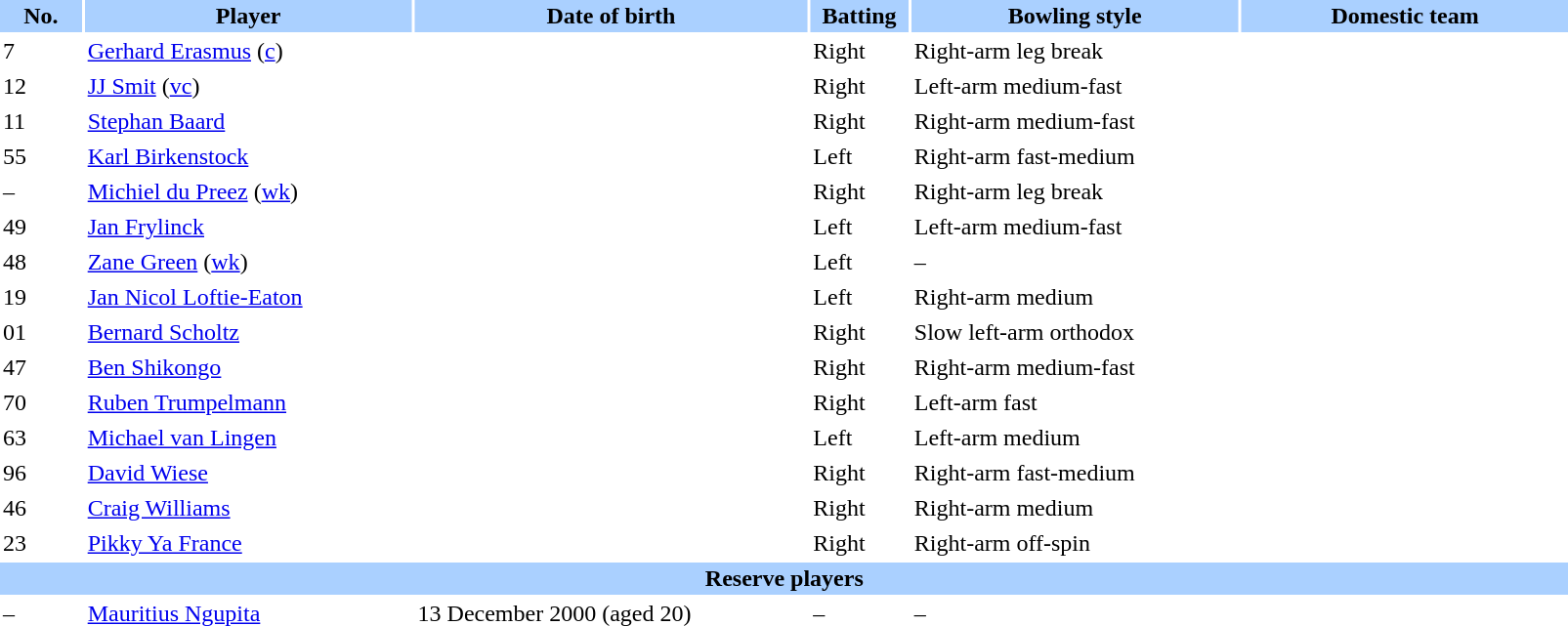<table class="sortable" style="width:85%;" border="0" cellspacing="2" cellpadding="2">
<tr style="background:#aad0ff;">
<th scope="col" width="5%">No.</th>
<th width=20%>Player</th>
<th width=24%>Date of birth</th>
<th width=6%>Batting</th>
<th width=20%>Bowling style</th>
<th width=20%>Domestic team</th>
</tr>
<tr>
<td>7</td>
<td><a href='#'>Gerhard Erasmus</a> (<a href='#'>c</a>)</td>
<td></td>
<td>Right</td>
<td>Right-arm leg break</td>
<td></td>
</tr>
<tr>
<td>12</td>
<td><a href='#'>JJ Smit</a> (<a href='#'>vc</a>)</td>
<td></td>
<td>Right</td>
<td>Left-arm medium-fast</td>
<td></td>
</tr>
<tr>
<td>11</td>
<td><a href='#'>Stephan Baard</a></td>
<td></td>
<td>Right</td>
<td>Right-arm medium-fast</td>
<td></td>
</tr>
<tr>
<td>55</td>
<td><a href='#'>Karl Birkenstock</a></td>
<td></td>
<td>Left</td>
<td>Right-arm fast-medium</td>
</tr>
<tr>
<td>–</td>
<td><a href='#'>Michiel du Preez</a> (<a href='#'>wk</a>)</td>
<td></td>
<td>Right</td>
<td>Right-arm leg break</td>
<td></td>
</tr>
<tr>
<td>49</td>
<td><a href='#'>Jan Frylinck</a></td>
<td></td>
<td>Left</td>
<td>Left-arm medium-fast</td>
<td></td>
</tr>
<tr>
<td>48</td>
<td><a href='#'>Zane Green</a> (<a href='#'>wk</a>)</td>
<td></td>
<td>Left</td>
<td>–</td>
</tr>
<tr>
<td>19</td>
<td><a href='#'>Jan Nicol Loftie-Eaton</a></td>
<td></td>
<td>Left</td>
<td>Right-arm medium</td>
<td></td>
</tr>
<tr>
<td>01</td>
<td><a href='#'>Bernard Scholtz</a></td>
<td></td>
<td>Right</td>
<td>Slow left-arm orthodox</td>
<td></td>
</tr>
<tr>
<td>47</td>
<td><a href='#'>Ben Shikongo</a></td>
<td></td>
<td>Right</td>
<td>Right-arm medium-fast</td>
<td></td>
</tr>
<tr>
<td>70</td>
<td><a href='#'>Ruben Trumpelmann</a></td>
<td></td>
<td>Right</td>
<td>Left-arm fast</td>
<td></td>
</tr>
<tr>
<td>63</td>
<td><a href='#'>Michael van Lingen</a></td>
<td></td>
<td>Left</td>
<td>Left-arm medium</td>
<td></td>
</tr>
<tr>
<td>96</td>
<td><a href='#'>David Wiese</a></td>
<td></td>
<td>Right</td>
<td>Right-arm fast-medium</td>
<td></td>
</tr>
<tr>
<td>46</td>
<td><a href='#'>Craig Williams</a></td>
<td></td>
<td>Right</td>
<td>Right-arm medium</td>
<td></td>
</tr>
<tr>
<td>23</td>
<td><a href='#'>Pikky Ya France</a></td>
<td></td>
<td>Right</td>
<td>Right-arm off-spin</td>
<td></td>
</tr>
<tr class=sortbottom style="background:#aad0ff;">
<th colspan=6>Reserve players</th>
</tr>
<tr class=sortbottom>
<td>–</td>
<td><a href='#'>Mauritius Ngupita</a></td>
<td>13 December 2000 (aged 20)</td>
<td>–</td>
<td>–</td>
<td></td>
</tr>
</table>
